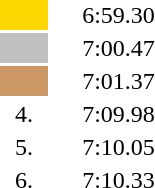<table style="text-align:center">
<tr>
<td width=30 bgcolor=gold></td>
<td align=left></td>
<td width=80>6:59.30</td>
</tr>
<tr>
<td bgcolor=silver></td>
<td align=left></td>
<td>7:00.47</td>
</tr>
<tr>
<td bgcolor=cc9966></td>
<td align=left></td>
<td>7:01.37</td>
</tr>
<tr>
<td>4.</td>
<td align=left></td>
<td>7:09.98</td>
</tr>
<tr>
<td>5.</td>
<td align=left></td>
<td>7:10.05</td>
</tr>
<tr>
<td>6.</td>
<td align=left></td>
<td>7:10.33</td>
</tr>
</table>
